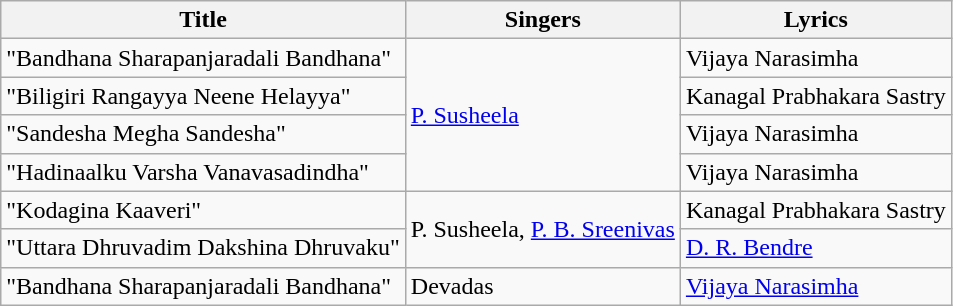<table class="wikitable sortable">
<tr>
<th>Title</th>
<th>Singers</th>
<th>Lyrics</th>
</tr>
<tr>
<td>"Bandhana Sharapanjaradali Bandhana"</td>
<td rowspan=4><a href='#'>P. Susheela</a></td>
<td>Vijaya Narasimha</td>
</tr>
<tr>
<td>"Biligiri Rangayya Neene Helayya"</td>
<td>Kanagal Prabhakara Sastry</td>
</tr>
<tr>
<td>"Sandesha Megha Sandesha"</td>
<td>Vijaya Narasimha</td>
</tr>
<tr>
<td>"Hadinaalku Varsha Vanavasadindha"</td>
<td>Vijaya Narasimha</td>
</tr>
<tr>
<td>"Kodagina Kaaveri"</td>
<td rowspan=2>P. Susheela,  <a href='#'>P. B. Sreenivas</a></td>
<td>Kanagal Prabhakara Sastry</td>
</tr>
<tr>
<td>"Uttara Dhruvadim Dakshina Dhruvaku"</td>
<td><a href='#'>D. R. Bendre</a></td>
</tr>
<tr>
<td>"Bandhana Sharapanjaradali Bandhana"</td>
<td>Devadas</td>
<td><a href='#'>Vijaya Narasimha</a></td>
</tr>
</table>
